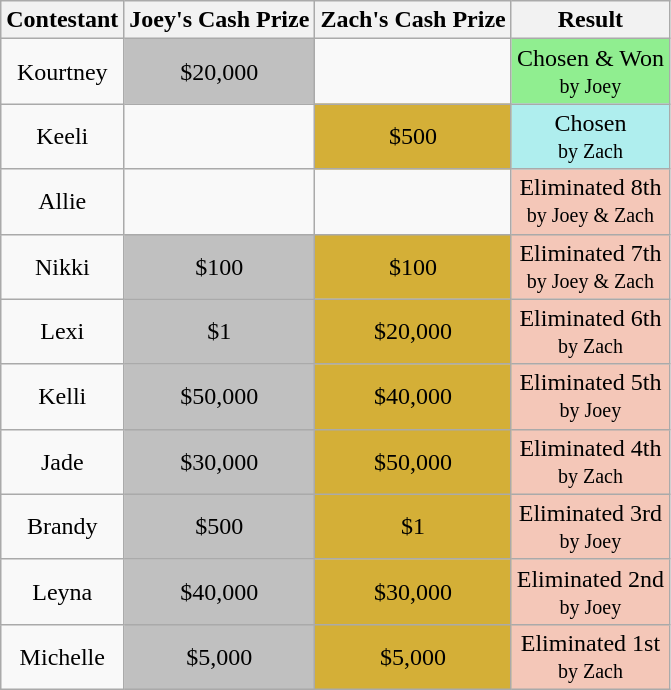<table class="wikitable sortable" style="text-align: center; width: auto;">
<tr>
<th>Contestant</th>
<th>Joey's Cash Prize</th>
<th>Zach's Cash Prize</th>
<th class="unsortable">Result</th>
</tr>
<tr>
<td>Kourtney</td>
<td style="background:#C0C0C0;">$20,000</td>
<td></td>
<td style="background:#90EE90;">Chosen & Won<br><small>by Joey</small></td>
</tr>
<tr>
<td>Keeli</td>
<td></td>
<td style="background:#D4AF37;">$500</td>
<td style="background:#AFEEEE;">Chosen <br><small>by Zach</small></td>
</tr>
<tr>
<td>Allie</td>
<td></td>
<td></td>
<td style="background:#f4c7b8;">Eliminated 8th <br><small>by Joey & Zach</small></td>
</tr>
<tr>
<td>Nikki</td>
<td style="background:#C0C0C0;">$100</td>
<td style="background:#D4AF37;">$100</td>
<td style="background:#f4c7b8;">Eliminated 7th <br><small>by Joey & Zach</small></td>
</tr>
<tr>
<td>Lexi</td>
<td style="background:#C0C0C0;">$1</td>
<td style="background:#D4AF37;">$20,000</td>
<td style="background:#f4c7b8;">Eliminated 6th <br><small>by Zach</small></td>
</tr>
<tr>
<td>Kelli</td>
<td style="background:#C0C0C0;">$50,000</td>
<td style="background:#D4AF37;">$40,000</td>
<td style="background:#f4c7b8;">Eliminated 5th <br><small>by Joey</small></td>
</tr>
<tr>
<td>Jade</td>
<td style="background:#C0C0C0;">$30,000</td>
<td style="background:#D4AF37;">$50,000</td>
<td style="background:#f4c7b8;">Eliminated 4th <br><small>by Zach</small></td>
</tr>
<tr>
<td>Brandy</td>
<td style="background:#C0C0C0;">$500</td>
<td style="background:#D4AF37;">$1</td>
<td style="background:#f4c7b8;">Eliminated 3rd <br><small>by Joey</small></td>
</tr>
<tr>
<td>Leyna</td>
<td style="background:#C0C0C0;">$40,000</td>
<td style="background:#D4AF37;">$30,000</td>
<td style="background:#f4c7b8;">Eliminated 2nd <br><small>by Joey</small></td>
</tr>
<tr>
<td>Michelle</td>
<td style="background:#C0C0C0;">$5,000</td>
<td style="background:#D4AF37;">$5,000</td>
<td style="background:#f4c7b8;">Eliminated 1st <br><small>by Zach</small></td>
</tr>
</table>
